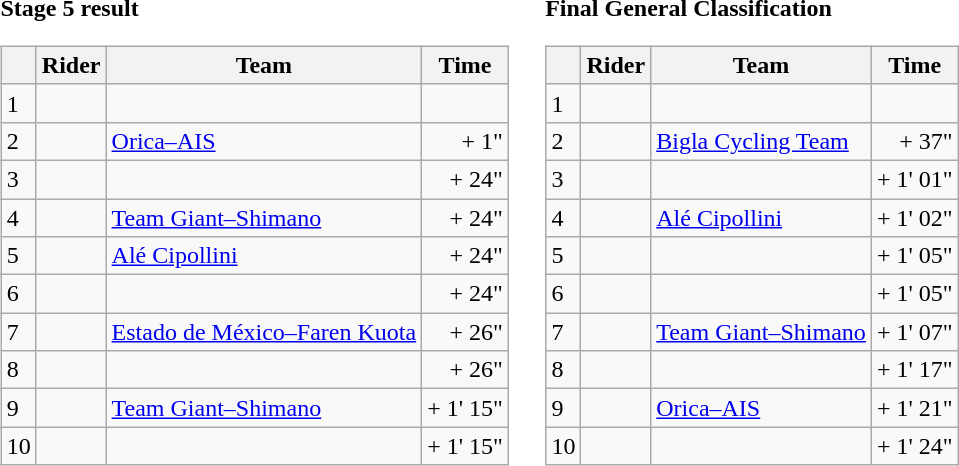<table>
<tr>
<td><strong>Stage 5 result</strong><br><table class="wikitable">
<tr>
<th></th>
<th>Rider</th>
<th>Team</th>
<th>Time</th>
</tr>
<tr>
<td>1</td>
<td></td>
<td></td>
<td align="right"></td>
</tr>
<tr>
<td>2</td>
<td></td>
<td><a href='#'>Orica–AIS</a></td>
<td align="right">+ 1"</td>
</tr>
<tr>
<td>3</td>
<td></td>
<td></td>
<td align="right">+ 24"</td>
</tr>
<tr>
<td>4</td>
<td></td>
<td><a href='#'>Team Giant–Shimano</a></td>
<td align="right">+ 24"</td>
</tr>
<tr>
<td>5</td>
<td></td>
<td><a href='#'>Alé Cipollini</a></td>
<td align="right">+ 24"</td>
</tr>
<tr>
<td>6</td>
<td></td>
<td></td>
<td align="right">+ 24"</td>
</tr>
<tr>
<td>7</td>
<td></td>
<td><a href='#'>Estado de México–Faren Kuota</a></td>
<td align="right">+ 26"</td>
</tr>
<tr>
<td>8</td>
<td></td>
<td></td>
<td align="right">+ 26"</td>
</tr>
<tr>
<td>9</td>
<td> </td>
<td><a href='#'>Team Giant–Shimano</a></td>
<td align="right">+ 1' 15"</td>
</tr>
<tr>
<td>10</td>
<td></td>
<td></td>
<td align="right">+ 1' 15"</td>
</tr>
</table>
</td>
<td></td>
<td><strong>Final General Classification</strong><br><table class="wikitable">
<tr>
<th></th>
<th>Rider</th>
<th>Team</th>
<th>Time</th>
</tr>
<tr>
<td>1</td>
<td> </td>
<td></td>
<td align="right"></td>
</tr>
<tr>
<td>2</td>
<td></td>
<td><a href='#'>Bigla Cycling Team</a></td>
<td align="right">+ 37"</td>
</tr>
<tr>
<td>3</td>
<td></td>
<td></td>
<td align="right">+ 1' 01"</td>
</tr>
<tr>
<td>4</td>
<td></td>
<td><a href='#'>Alé Cipollini</a></td>
<td align="right">+ 1' 02"</td>
</tr>
<tr>
<td>5</td>
<td></td>
<td></td>
<td align="right">+ 1' 05"</td>
</tr>
<tr>
<td>6</td>
<td></td>
<td></td>
<td align="right">+ 1' 05"</td>
</tr>
<tr>
<td>7</td>
<td> </td>
<td><a href='#'>Team Giant–Shimano</a></td>
<td align="right">+ 1' 07"</td>
</tr>
<tr>
<td>8</td>
<td></td>
<td></td>
<td align="right">+ 1' 17"</td>
</tr>
<tr>
<td>9</td>
<td></td>
<td><a href='#'>Orica–AIS</a></td>
<td align="right">+ 1' 21"</td>
</tr>
<tr>
<td>10</td>
<td></td>
<td></td>
<td align="right">+ 1' 24"</td>
</tr>
</table>
</td>
</tr>
</table>
